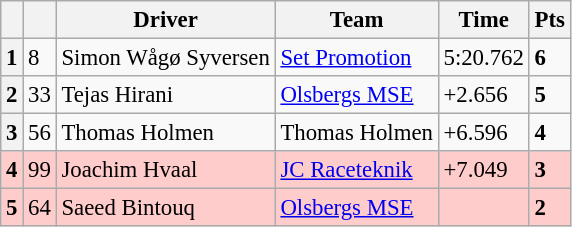<table class=wikitable style="font-size:95%">
<tr>
<th></th>
<th></th>
<th>Driver</th>
<th>Team</th>
<th>Time</th>
<th>Pts</th>
</tr>
<tr>
<th>1</th>
<td>8</td>
<td> Simon Wågø Syversen</td>
<td><a href='#'>Set Promotion</a></td>
<td>5:20.762</td>
<td><strong>6</strong></td>
</tr>
<tr>
<th>2</th>
<td>33</td>
<td> Tejas Hirani</td>
<td><a href='#'>Olsbergs MSE</a></td>
<td>+2.656</td>
<td><strong>5</strong></td>
</tr>
<tr>
<th>3</th>
<td>56</td>
<td> Thomas Holmen</td>
<td>Thomas Holmen</td>
<td>+6.596</td>
<td><strong>4</strong></td>
</tr>
<tr>
<th style="background:#ffcccc;">4</th>
<td style="background:#ffcccc;">99</td>
<td style="background:#ffcccc;"> Joachim Hvaal</td>
<td style="background:#ffcccc;"><a href='#'>JC Raceteknik</a></td>
<td style="background:#ffcccc;">+7.049</td>
<td style="background:#ffcccc;"><strong>3</strong></td>
</tr>
<tr>
<th style="background:#ffcccc;">5</th>
<td style="background:#ffcccc;">64</td>
<td style="background:#ffcccc;"> Saeed Bintouq</td>
<td style="background:#ffcccc;"><a href='#'>Olsbergs MSE</a></td>
<td style="background:#ffcccc;"></td>
<td style="background:#ffcccc;"><strong>2</strong></td>
</tr>
</table>
